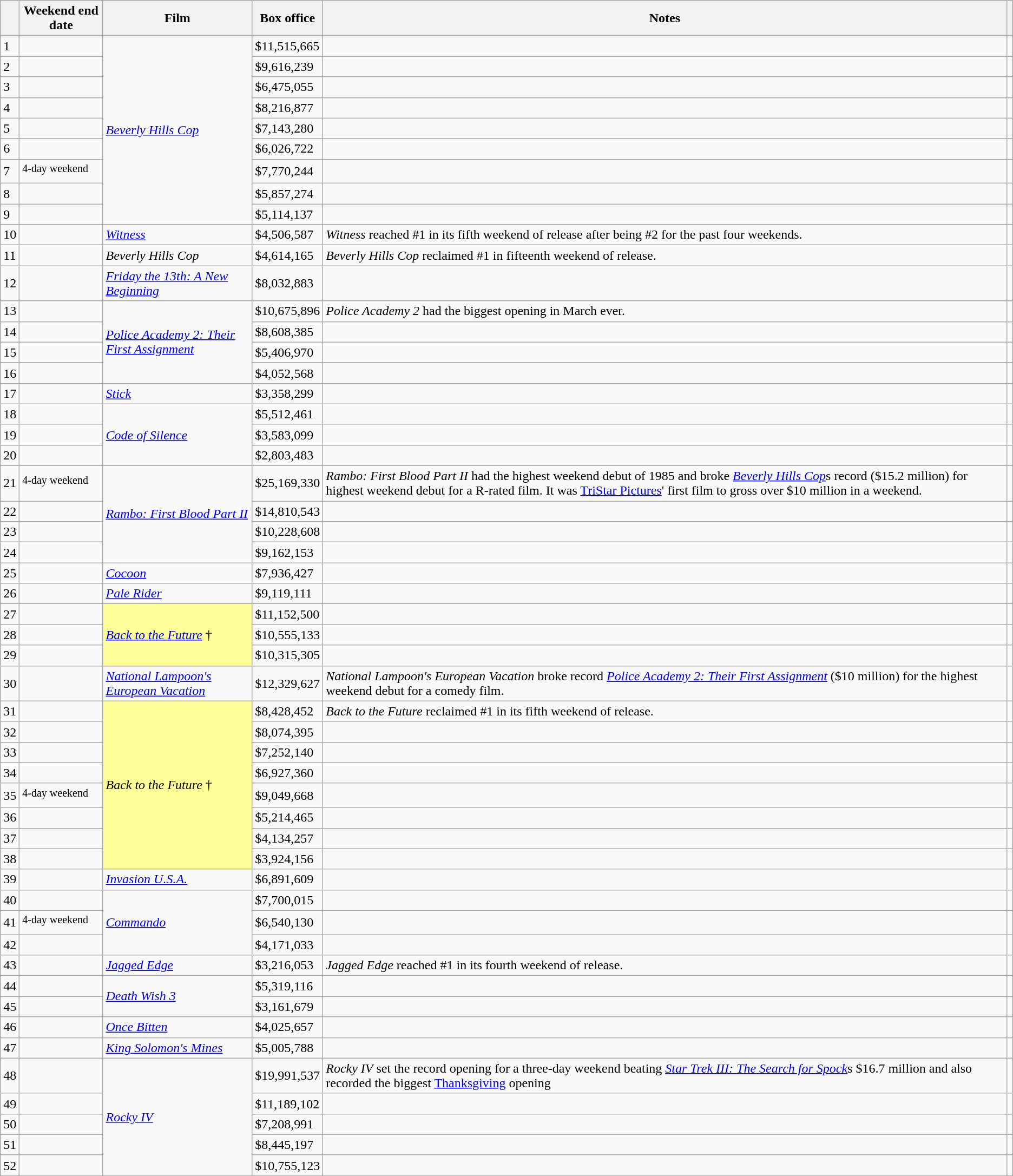<table class="wikitable sortable">
<tr>
<th></th>
<th>Weekend end date</th>
<th>Film</th>
<th>Box office</th>
<th>Notes</th>
<th class="unsortable"></th>
</tr>
<tr>
<td>1</td>
<td></td>
<td rowspan="9"><em><a href='#'>Beverly Hills Cop</a></em></td>
<td>$11,515,665</td>
<td></td>
<td></td>
</tr>
<tr>
<td>2</td>
<td></td>
<td>$9,616,239</td>
<td></td>
<td></td>
</tr>
<tr>
<td>3</td>
<td></td>
<td>$6,475,055</td>
<td></td>
<td></td>
</tr>
<tr>
<td>4</td>
<td></td>
<td>$8,216,877</td>
<td></td>
<td></td>
</tr>
<tr>
<td>5</td>
<td></td>
<td>$7,143,280</td>
<td></td>
<td></td>
</tr>
<tr>
<td>6</td>
<td></td>
<td>$6,026,722</td>
<td></td>
<td></td>
</tr>
<tr>
<td>7</td>
<td><sup>4-day weekend</sup></td>
<td>$7,770,244</td>
<td></td>
<td></td>
</tr>
<tr>
<td>8</td>
<td></td>
<td>$5,857,274</td>
<td></td>
<td></td>
</tr>
<tr>
<td>9</td>
<td></td>
<td>$5,114,137</td>
<td></td>
<td></td>
</tr>
<tr>
<td>10</td>
<td></td>
<td><em><a href='#'>Witness</a></em></td>
<td>$4,506,587</td>
<td><em>Witness</em> reached #1 in its fifth weekend of release after being #2 for the past four weekends.</td>
<td></td>
</tr>
<tr>
<td>11</td>
<td></td>
<td><em>Beverly Hills Cop</em></td>
<td>$4,614,165</td>
<td><em>Beverly Hills Cop</em> reclaimed #1 in fifteenth weekend of release.</td>
<td></td>
</tr>
<tr>
<td>12</td>
<td></td>
<td><em><a href='#'>Friday the 13th: A New Beginning</a></em></td>
<td>$8,032,883</td>
<td></td>
<td></td>
</tr>
<tr>
<td>13</td>
<td></td>
<td rowspan="4"><em><a href='#'>Police Academy 2: Their First Assignment</a></em></td>
<td>$10,675,896</td>
<td><em>Police Academy 2</em> had the biggest opening in March ever.</td>
<td></td>
</tr>
<tr>
<td>14</td>
<td></td>
<td>$8,608,385</td>
<td></td>
<td></td>
</tr>
<tr>
<td>15</td>
<td></td>
<td>$5,406,970</td>
<td></td>
<td></td>
</tr>
<tr>
<td>16</td>
<td></td>
<td>$4,052,568</td>
<td></td>
<td></td>
</tr>
<tr>
<td>17</td>
<td></td>
<td><em><a href='#'>Stick</a></em></td>
<td>$3,358,299</td>
<td></td>
<td></td>
</tr>
<tr>
<td>18</td>
<td></td>
<td rowspan="3"><em><a href='#'>Code of Silence</a></em></td>
<td>$5,512,461</td>
<td></td>
<td></td>
</tr>
<tr>
<td>19</td>
<td></td>
<td>$3,583,099</td>
<td></td>
<td></td>
</tr>
<tr>
<td>20</td>
<td></td>
<td>$2,803,483</td>
<td></td>
<td></td>
</tr>
<tr>
<td>21</td>
<td><sup>4-day weekend</sup></td>
<td rowspan="4"><em><a href='#'>Rambo: First Blood Part II</a></em></td>
<td>$25,169,330</td>
<td><em>Rambo: First Blood Part II</em> had the highest weekend debut of 1985 and broke <em><a href='#'>Beverly Hills Cop</a></em>s record ($15.2 million) for highest weekend debut for a R-rated film. It was <a href='#'>TriStar Pictures</a>' first film to gross over $10 million in a weekend.</td>
<td></td>
</tr>
<tr>
<td>22</td>
<td></td>
<td>$14,810,543</td>
<td></td>
<td></td>
</tr>
<tr>
<td>23</td>
<td></td>
<td>$10,228,608</td>
<td></td>
<td></td>
</tr>
<tr>
<td>24</td>
<td></td>
<td>$9,162,153</td>
<td></td>
<td></td>
</tr>
<tr>
<td>25</td>
<td></td>
<td><em><a href='#'>Cocoon</a></em></td>
<td>$7,936,427</td>
<td></td>
<td></td>
</tr>
<tr>
<td>26</td>
<td></td>
<td><em><a href='#'>Pale Rider</a></em></td>
<td>$9,119,111</td>
<td></td>
<td></td>
</tr>
<tr>
<td>27</td>
<td></td>
<td rowspan="3" style="background-color:#FFFF99"><em><a href='#'>Back to the Future</a></em> †</td>
<td>$11,152,500</td>
<td></td>
<td></td>
</tr>
<tr>
<td>28</td>
<td></td>
<td>$10,555,133</td>
<td></td>
<td></td>
</tr>
<tr>
<td>29</td>
<td></td>
<td>$10,315,305</td>
<td></td>
<td></td>
</tr>
<tr>
<td>30</td>
<td></td>
<td><em><a href='#'>National Lampoon's European Vacation</a></em></td>
<td>$12,329,627</td>
<td><em>National Lampoon's European Vacation</em> broke record <em><a href='#'>Police Academy 2: Their First Assignment</a></em> ($10 million) for the highest weekend debut for a comedy film.</td>
<td></td>
</tr>
<tr>
<td>31</td>
<td></td>
<td rowspan="8" style="background-color:#FFFF99"><em>Back to the Future</em> †</td>
<td>$8,428,452</td>
<td><em>Back to the Future</em> reclaimed #1 in its fifth weekend of release.</td>
<td></td>
</tr>
<tr>
<td>32</td>
<td></td>
<td>$8,074,395</td>
<td></td>
<td></td>
</tr>
<tr>
<td>33</td>
<td></td>
<td>$7,252,140</td>
<td></td>
<td></td>
</tr>
<tr>
<td>34</td>
<td></td>
<td>$6,927,360</td>
<td></td>
<td></td>
</tr>
<tr>
<td>35</td>
<td><sup>4-day weekend</sup></td>
<td>$9,049,668</td>
<td></td>
<td></td>
</tr>
<tr>
<td>36</td>
<td></td>
<td>$5,214,465</td>
<td></td>
<td></td>
</tr>
<tr>
<td>37</td>
<td></td>
<td>$4,134,257</td>
<td></td>
<td></td>
</tr>
<tr>
<td>38</td>
<td></td>
<td>$3,924,156</td>
<td></td>
<td></td>
</tr>
<tr>
<td>39</td>
<td></td>
<td><em><a href='#'>Invasion U.S.A.</a></em></td>
<td>$6,891,609</td>
<td></td>
<td></td>
</tr>
<tr>
<td>40</td>
<td></td>
<td rowspan="3"><em><a href='#'>Commando</a></em></td>
<td>$7,700,015</td>
<td></td>
<td></td>
</tr>
<tr>
<td>41</td>
<td><sup>4-day weekend</sup></td>
<td>$6,540,130</td>
<td></td>
<td></td>
</tr>
<tr>
<td>42</td>
<td></td>
<td>$4,171,033</td>
<td></td>
<td></td>
</tr>
<tr>
<td>43</td>
<td></td>
<td><em><a href='#'>Jagged Edge</a></em></td>
<td>$3,216,053</td>
<td><em>Jagged Edge</em> reached #1 in its fourth weekend of release.</td>
<td></td>
</tr>
<tr>
<td>44</td>
<td></td>
<td rowspan="2"><em><a href='#'>Death Wish 3</a></em></td>
<td>$5,319,116</td>
<td></td>
<td></td>
</tr>
<tr>
<td>45</td>
<td></td>
<td>$3,161,679</td>
<td></td>
<td></td>
</tr>
<tr>
<td>46</td>
<td></td>
<td><em><a href='#'>Once Bitten</a></em></td>
<td>$4,025,657</td>
<td></td>
<td></td>
</tr>
<tr>
<td>47</td>
<td></td>
<td><em><a href='#'>King Solomon's Mines</a></em></td>
<td>$5,005,788</td>
<td></td>
<td></td>
</tr>
<tr>
<td>48</td>
<td></td>
<td rowspan="5"><em><a href='#'>Rocky IV</a></em></td>
<td>$19,991,537</td>
<td><em>Rocky IV</em> set the record opening for a three-day weekend beating <em><a href='#'>Star Trek III: The Search for Spock</a></em>s $16.7 million and also recorded the biggest <a href='#'>Thanksgiving</a> opening</td>
<td></td>
</tr>
<tr>
<td>49</td>
<td></td>
<td>$11,189,102</td>
<td></td>
<td></td>
</tr>
<tr>
<td>50</td>
<td></td>
<td>$7,208,991</td>
<td></td>
<td></td>
</tr>
<tr>
<td>51</td>
<td></td>
<td>$8,445,197</td>
<td></td>
<td></td>
</tr>
<tr>
<td>52</td>
<td></td>
<td>$10,755,123</td>
<td></td>
<td></td>
</tr>
<tr>
</tr>
</table>
